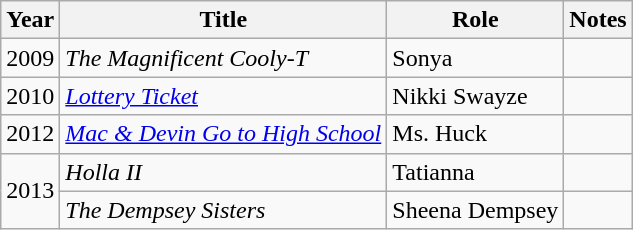<table class="wikitable plainrowheaders sortable" style="margin-right: 0;">
<tr>
<th>Year</th>
<th>Title</th>
<th>Role</th>
<th>Notes</th>
</tr>
<tr>
<td>2009</td>
<td><em>The Magnificent Cooly-T</em></td>
<td>Sonya</td>
<td></td>
</tr>
<tr>
<td>2010</td>
<td><em><a href='#'>Lottery Ticket</a></em></td>
<td>Nikki Swayze</td>
<td></td>
</tr>
<tr>
<td>2012</td>
<td><em><a href='#'>Mac & Devin Go to High School</a></em></td>
<td>Ms. Huck</td>
<td></td>
</tr>
<tr>
<td rowspan="2">2013</td>
<td><em>Holla II</em></td>
<td>Tatianna</td>
<td></td>
</tr>
<tr>
<td><em>The Dempsey Sisters</em></td>
<td>Sheena Dempsey</td>
<td></td>
</tr>
</table>
